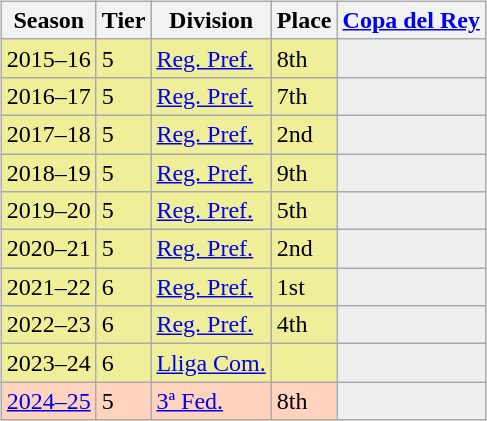<table>
<tr>
<td valign="top" width=0%><br><table class="wikitable">
<tr style="background:#f0f6fa;">
<th>Season</th>
<th>Tier</th>
<th>Division</th>
<th>Place</th>
<th><a href='#'>Copa del Rey</a></th>
</tr>
<tr>
<td style="background:#EFEF99;">2015–16</td>
<td style="background:#EFEF99;">5</td>
<td style="background:#EFEF99;"><a href='#'>Reg. Pref.</a></td>
<td style="background:#EFEF99;">8th</td>
<th style="background:#efefef;"></th>
</tr>
<tr>
<td style="background:#EFEF99;">2016–17</td>
<td style="background:#EFEF99;">5</td>
<td style="background:#EFEF99;"><a href='#'>Reg. Pref.</a></td>
<td style="background:#EFEF99;">7th</td>
<th style="background:#efefef;"></th>
</tr>
<tr>
<td style="background:#EFEF99;">2017–18</td>
<td style="background:#EFEF99;">5</td>
<td style="background:#EFEF99;"><a href='#'>Reg. Pref.</a></td>
<td style="background:#EFEF99;">2nd</td>
<th style="background:#efefef;"></th>
</tr>
<tr>
<td style="background:#EFEF99;">2018–19</td>
<td style="background:#EFEF99;">5</td>
<td style="background:#EFEF99;"><a href='#'>Reg. Pref.</a></td>
<td style="background:#EFEF99;">9th</td>
<th style="background:#efefef;"></th>
</tr>
<tr>
<td style="background:#EFEF99;">2019–20</td>
<td style="background:#EFEF99;">5</td>
<td style="background:#EFEF99;"><a href='#'>Reg. Pref.</a></td>
<td style="background:#EFEF99;">5th</td>
<th style="background:#efefef;"></th>
</tr>
<tr>
<td style="background:#EFEF99;">2020–21</td>
<td style="background:#EFEF99;">5</td>
<td style="background:#EFEF99;"><a href='#'>Reg. Pref.</a></td>
<td style="background:#EFEF99;">2nd</td>
<th style="background:#efefef;"></th>
</tr>
<tr>
<td style="background:#EFEF99;">2021–22</td>
<td style="background:#EFEF99;">6</td>
<td style="background:#EFEF99;"><a href='#'>Reg. Pref.</a></td>
<td style="background:#EFEF99;">1st</td>
<th style="background:#efefef;"></th>
</tr>
<tr>
<td style="background:#EFEF99;">2022–23</td>
<td style="background:#EFEF99;">6</td>
<td style="background:#EFEF99;"><a href='#'>Reg. Pref.</a></td>
<td style="background:#EFEF99;">4th</td>
<th style="background:#efefef;"></th>
</tr>
<tr>
<td style="background:#EFEF99;">2023–24</td>
<td style="background:#EFEF99;">6</td>
<td style="background:#EFEF99;"><a href='#'>Lliga Com.</a></td>
<td style="background:#EFEF99;"></td>
<th style="background:#efefef;"></th>
</tr>
<tr>
<td style="background:#FFD3BD;"><a href='#'>2024–25</a></td>
<td style="background:#FFD3BD;">5</td>
<td style="background:#FFD3BD;"><a href='#'>3ª Fed.</a></td>
<td style="background:#FFD3BD;">8th</td>
<th style="background:#efefef;"></th>
</tr>
</table>
</td>
</tr>
</table>
